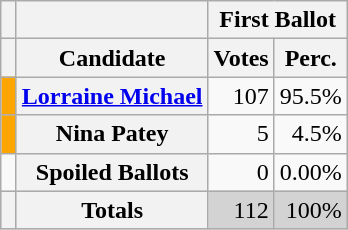<table class="wikitable">
<tr>
<th width="3"></th>
<th></th>
<th colspan="2">First Ballot</th>
</tr>
<tr>
<th width="3"></th>
<th>Candidate</th>
<th>Votes</th>
<th>Perc.</th>
</tr>
<tr>
<td style="background:orange;"></td>
<th><a href='#'>Lorraine Michael</a></th>
<td align="right">107</td>
<td align="right">95.5%</td>
</tr>
<tr>
<td style="background:orange;"></td>
<th>Nina Patey</th>
<td align="right">5</td>
<td align="right">4.5%</td>
</tr>
<tr>
<td></td>
<th>Spoiled Ballots</th>
<td align="right">0</td>
<td align="right">0.00%</td>
</tr>
<tr style="background:lightgrey;">
<th></th>
<th>Totals</th>
<td align="right">112</td>
<td align="right">100%</td>
</tr>
</table>
